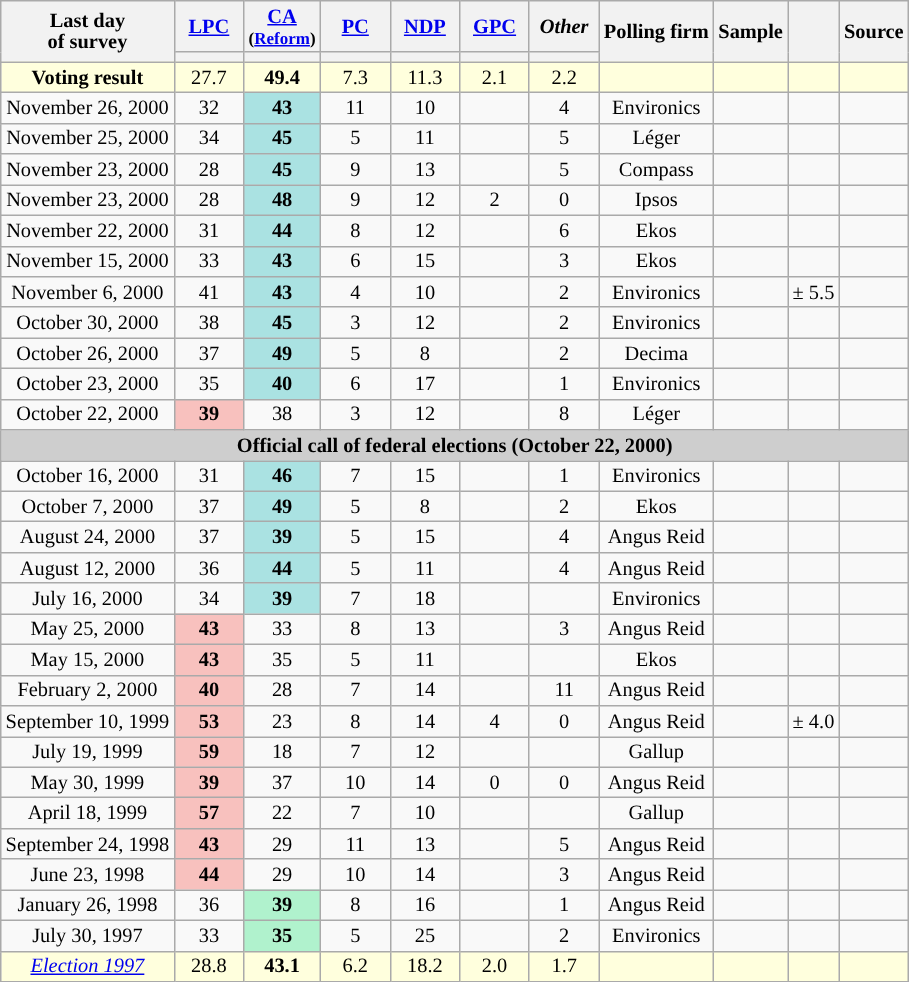<table class="wikitable mw-collapsible mw-collapsed" style="text-align:center;font-size:85%;line-height:14px;">
<tr>
<th rowspan="2">Last day <br>of survey</th>
<th class="unsortable" style="width:40px;"><a href='#'>LPC</a></th>
<th class="unsortable" style="width:40px;"><a href='#'>CA</a> <br> <small>(<a href='#'>Reform</a>)</small></th>
<th class="unsortable" style="width:40px;"><a href='#'>PC</a></th>
<th class="unsortable" style="width:40px;"><a href='#'>NDP</a></th>
<th class="unsortable" style="width:40px;"><a href='#'>GPC</a></th>
<th class="unsortable" style="width:40px;"><em>Other</em></th>
<th rowspan="2">Polling firm</th>
<th rowspan="2">Sample</th>
<th rowspan="2"></th>
<th rowspan="2">Source</th>
</tr>
<tr style="line-height:5px;">
<th style="background:"></th>
<th style="background:"></th>
<th style="background:"></th>
<th style="background:"></th>
<th style="background:"></th>
<th style="background:"></th>
</tr>
<tr>
<td style="background:#ffd;"><strong>Voting result</strong></td>
<td style="background:#ffd;">27.7</td>
<td style="background:#ffd;"><strong>49.4</strong></td>
<td style="background:#ffd;">7.3</td>
<td style="background:#ffd;">11.3</td>
<td style="background:#ffd;">2.1</td>
<td style="background:#ffd;">2.2</td>
<td style="background:#ffd;"></td>
<td style="background:#ffd;"></td>
<td style="background:#ffd;"></td>
<td style="background:#ffd;"></td>
</tr>
<tr>
<td>November 26, 2000</td>
<td>32</td>
<td style="background:#AAE2E2"><strong>43</strong></td>
<td>11</td>
<td>10</td>
<td></td>
<td>4</td>
<td>Environics</td>
<td></td>
<td></td>
<td></td>
</tr>
<tr>
<td>November 25, 2000</td>
<td>34</td>
<td style="background:#AAE2E2"><strong>45</strong></td>
<td>5</td>
<td>11</td>
<td></td>
<td>5</td>
<td>Léger</td>
<td></td>
<td></td>
<td></td>
</tr>
<tr>
<td>November 23, 2000</td>
<td>28</td>
<td style="background:#AAE2E2"><strong>45</strong></td>
<td>9</td>
<td>13</td>
<td></td>
<td>5</td>
<td>Compass</td>
<td></td>
<td></td>
<td></td>
</tr>
<tr>
<td>November 23, 2000</td>
<td>28</td>
<td style="background:#AAE2E2"><strong>48</strong></td>
<td>9</td>
<td>12</td>
<td>2</td>
<td>0</td>
<td>Ipsos</td>
<td></td>
<td></td>
<td></td>
</tr>
<tr>
<td>November 22, 2000</td>
<td>31</td>
<td style="background:#AAE2E2"><strong>44</strong></td>
<td>8</td>
<td>12</td>
<td></td>
<td>6</td>
<td>Ekos</td>
<td></td>
<td></td>
<td></td>
</tr>
<tr>
<td>November 15, 2000</td>
<td>33</td>
<td style="background:#AAE2E2"><strong>43</strong></td>
<td>6</td>
<td>15</td>
<td></td>
<td>3</td>
<td>Ekos</td>
<td></td>
<td></td>
<td></td>
</tr>
<tr>
<td>November 6, 2000</td>
<td>41</td>
<td style="background:#AAE2E2"><strong>43</strong></td>
<td>4</td>
<td>10</td>
<td></td>
<td>2</td>
<td>Environics</td>
<td></td>
<td>± 5.5</td>
<td></td>
</tr>
<tr>
<td>October 30, 2000</td>
<td>38</td>
<td style="background:#AAE2E2"><strong>45</strong></td>
<td>3</td>
<td>12</td>
<td></td>
<td>2</td>
<td>Environics</td>
<td></td>
<td></td>
<td></td>
</tr>
<tr>
<td>October 26, 2000</td>
<td>37</td>
<td style="background:#AAE2E2"><strong>49</strong></td>
<td>5</td>
<td>8</td>
<td></td>
<td>2</td>
<td>Decima</td>
<td></td>
<td></td>
<td></td>
</tr>
<tr>
<td>October 23, 2000</td>
<td>35</td>
<td style="background:#AAE2E2"><strong>40</strong></td>
<td>6</td>
<td>17</td>
<td></td>
<td>1</td>
<td>Environics</td>
<td></td>
<td></td>
<td></td>
</tr>
<tr>
<td>October 22, 2000</td>
<td style="background:#F8C1BE"><strong>39</strong></td>
<td>38</td>
<td>3</td>
<td>12</td>
<td></td>
<td>8</td>
<td>Léger</td>
<td></td>
<td></td>
<td></td>
</tr>
<tr>
<td colspan="11" align="center" style="background-color:#CECECE;"><strong>Official call of federal elections (October 22, 2000)</strong></td>
</tr>
<tr>
<td>October 16, 2000</td>
<td>31</td>
<td style="background:#AAE2E2"><strong>46</strong></td>
<td>7</td>
<td>15</td>
<td></td>
<td>1</td>
<td>Environics</td>
<td></td>
<td></td>
<td></td>
</tr>
<tr>
<td>October 7, 2000</td>
<td>37</td>
<td style="background:#AAE2E2"><strong>49</strong></td>
<td>5</td>
<td>8</td>
<td></td>
<td>2</td>
<td>Ekos</td>
<td></td>
<td></td>
<td></td>
</tr>
<tr>
<td>August 24, 2000</td>
<td>37</td>
<td style="background:#AAE2E2"><strong>39</strong></td>
<td>5</td>
<td>15</td>
<td></td>
<td>4</td>
<td>Angus Reid</td>
<td></td>
<td></td>
<td></td>
</tr>
<tr>
<td>August 12, 2000</td>
<td>36</td>
<td style="background:#AAE2E2"><strong>44</strong></td>
<td>5</td>
<td>11</td>
<td></td>
<td>4</td>
<td>Angus Reid</td>
<td></td>
<td></td>
<td> </td>
</tr>
<tr>
<td>July 16, 2000</td>
<td>34</td>
<td style="background:#AAE2E2"><strong>39</strong></td>
<td>7</td>
<td>18</td>
<td></td>
<td></td>
<td>Environics</td>
<td></td>
<td></td>
<td></td>
</tr>
<tr>
<td>May 25, 2000</td>
<td style="background:#F8C1BE"><strong>43</strong></td>
<td>33</td>
<td>8</td>
<td>13</td>
<td></td>
<td>3</td>
<td>Angus Reid</td>
<td></td>
<td></td>
<td></td>
</tr>
<tr>
<td>May 15, 2000</td>
<td style="background:#F8C1BE"><strong>43</strong></td>
<td>35</td>
<td>5</td>
<td>11</td>
<td></td>
<td></td>
<td>Ekos</td>
<td></td>
<td></td>
<td></td>
</tr>
<tr>
<td>February 2, 2000</td>
<td style="background:#F8C1BE"><strong>40</strong></td>
<td>28</td>
<td>7</td>
<td>14</td>
<td></td>
<td>11</td>
<td>Angus Reid</td>
<td></td>
<td></td>
<td></td>
</tr>
<tr>
<td>September 10, 1999</td>
<td style="background:#F8C1BE"><strong>53</strong></td>
<td>23</td>
<td>8</td>
<td>14</td>
<td>4</td>
<td>0</td>
<td>Angus Reid</td>
<td></td>
<td>± 4.0</td>
<td></td>
</tr>
<tr>
<td>July 19, 1999</td>
<td style="background:#F8C1BE"><strong>59</strong></td>
<td>18</td>
<td>7</td>
<td>12</td>
<td></td>
<td></td>
<td>Gallup</td>
<td></td>
<td></td>
<td> </td>
</tr>
<tr>
<td>May 30, 1999</td>
<td style="background:#F8C1BE"><strong>39</strong></td>
<td>37</td>
<td>10</td>
<td>14</td>
<td>0</td>
<td>0</td>
<td>Angus Reid</td>
<td></td>
<td></td>
<td></td>
</tr>
<tr>
<td>April 18, 1999</td>
<td style="background:#F8C1BE"><strong>57</strong></td>
<td>22</td>
<td>7</td>
<td>10</td>
<td></td>
<td></td>
<td>Gallup</td>
<td></td>
<td></td>
<td></td>
</tr>
<tr>
<td>September 24, 1998</td>
<td style="background:#F8C1BE"><strong>43</strong></td>
<td>29</td>
<td>11</td>
<td>13</td>
<td></td>
<td>5</td>
<td>Angus Reid</td>
<td></td>
<td></td>
<td></td>
</tr>
<tr>
<td>June 23, 1998</td>
<td style="background:#F8C1BE"><strong>44</strong></td>
<td>29</td>
<td>10</td>
<td>14</td>
<td></td>
<td>3</td>
<td>Angus Reid</td>
<td></td>
<td></td>
<td></td>
</tr>
<tr>
<td>January 26, 1998</td>
<td>36</td>
<td style="background:#B0F2CD"><strong>39</strong></td>
<td>8</td>
<td>16</td>
<td></td>
<td>1</td>
<td>Angus Reid</td>
<td></td>
<td></td>
<td></td>
</tr>
<tr>
<td>July 30, 1997</td>
<td>33</td>
<td style="background:#B0F2CD"><strong>35</strong></td>
<td>5</td>
<td>25</td>
<td></td>
<td>2</td>
<td>Environics</td>
<td></td>
<td></td>
<td></td>
</tr>
<tr>
<td style="background:#ffd;"><em><a href='#'>Election 1997</a></em></td>
<td style="background:#ffd;">28.8</td>
<td style="background:#ffd;"><strong>43.1</strong></td>
<td style="background:#ffd;">6.2</td>
<td style="background:#ffd;">18.2</td>
<td style="background:#ffd;">2.0</td>
<td style="background:#ffd;">1.7</td>
<td style="background:#ffd;"></td>
<td style="background:#ffd;"></td>
<td style="background:#ffd;"></td>
<td style="background:#ffd;"></td>
</tr>
</table>
